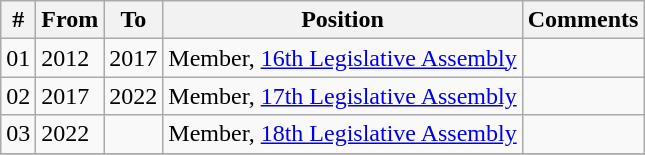<table class="wikitable sortable">
<tr>
<th>#</th>
<th>From</th>
<th>To</th>
<th>Position</th>
<th>Comments</th>
</tr>
<tr>
<td>01</td>
<td>2012</td>
<td>2017</td>
<td>Member, <a href='#'>16th Legislative Assembly</a></td>
<td></td>
</tr>
<tr>
<td>02</td>
<td>2017</td>
<td>2022</td>
<td>Member, <a href='#'>17th Legislative Assembly</a></td>
<td></td>
</tr>
<tr>
<td>03</td>
<td>2022</td>
<td></td>
<td>Member, <a href='#'>18th Legislative Assembly</a></td>
<td></td>
</tr>
<tr>
</tr>
</table>
